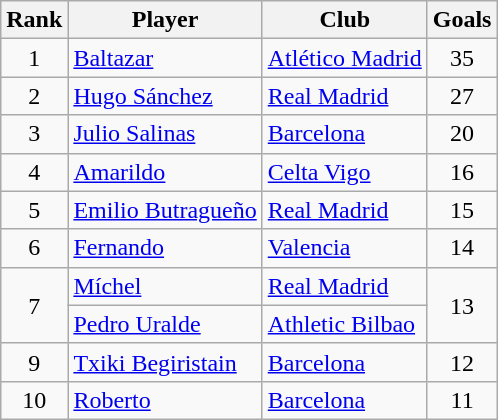<table class="wikitable">
<tr>
<th>Rank</th>
<th>Player</th>
<th>Club</th>
<th>Goals</th>
</tr>
<tr>
<td style="text-align:center">1</td>
<td> <a href='#'>Baltazar</a></td>
<td><a href='#'>Atlético Madrid</a></td>
<td style="text-align:center">35</td>
</tr>
<tr>
<td style="text-align:center">2</td>
<td> <a href='#'>Hugo Sánchez</a></td>
<td><a href='#'>Real Madrid</a></td>
<td style="text-align:center">27</td>
</tr>
<tr>
<td style="text-align:center">3</td>
<td> <a href='#'>Julio Salinas</a></td>
<td><a href='#'>Barcelona</a></td>
<td style="text-align:center">20</td>
</tr>
<tr>
<td style="text-align:center">4</td>
<td> <a href='#'>Amarildo</a></td>
<td><a href='#'>Celta Vigo</a></td>
<td style="text-align:center">16</td>
</tr>
<tr>
<td style="text-align:center">5</td>
<td> <a href='#'>Emilio Butragueño</a></td>
<td><a href='#'>Real Madrid</a></td>
<td style="text-align:center">15</td>
</tr>
<tr>
<td style="text-align:center">6</td>
<td> <a href='#'>Fernando</a></td>
<td><a href='#'>Valencia</a></td>
<td style="text-align:center">14</td>
</tr>
<tr>
<td rowspan="2" style="text-align:center">7</td>
<td> <a href='#'>Míchel</a></td>
<td><a href='#'>Real Madrid</a></td>
<td rowspan="2" style="text-align:center">13</td>
</tr>
<tr>
<td> <a href='#'>Pedro Uralde</a></td>
<td><a href='#'>Athletic Bilbao</a></td>
</tr>
<tr>
<td style="text-align:center">9</td>
<td> <a href='#'>Txiki Begiristain</a></td>
<td><a href='#'>Barcelona</a></td>
<td style="text-align:center">12</td>
</tr>
<tr>
<td style="text-align:center">10</td>
<td> <a href='#'>Roberto</a></td>
<td><a href='#'>Barcelona</a></td>
<td style="text-align:center">11</td>
</tr>
</table>
